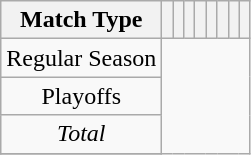<table class="wikitable" style="text-align:center;">
<tr>
<th>Match Type</th>
<th></th>
<th></th>
<th></th>
<th></th>
<th></th>
<th></th>
<th></th>
<th></th>
</tr>
<tr>
<td>Regular Season<br></td>
</tr>
<tr>
<td>Playoffs<br></td>
</tr>
<tr>
<td><em>Total</em><br></td>
</tr>
<tr>
</tr>
</table>
